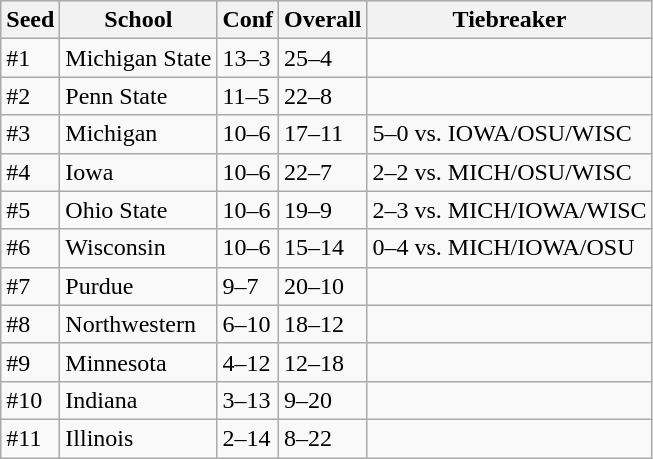<table class="wikitable">
<tr style="background:#efefef;">
<th>Seed</th>
<th>School</th>
<th>Conf</th>
<th>Overall</th>
<th>Tiebreaker</th>
</tr>
<tr>
<td>#1</td>
<td>Michigan State</td>
<td>13–3</td>
<td>25–4</td>
<td></td>
</tr>
<tr>
<td>#2</td>
<td>Penn State</td>
<td>11–5</td>
<td>22–8</td>
<td></td>
</tr>
<tr>
<td>#3</td>
<td>Michigan</td>
<td>10–6</td>
<td>17–11</td>
<td>5–0 vs. IOWA/OSU/WISC</td>
</tr>
<tr>
<td>#4</td>
<td>Iowa</td>
<td>10–6</td>
<td>22–7</td>
<td>2–2 vs. MICH/OSU/WISC</td>
</tr>
<tr>
<td>#5</td>
<td>Ohio State</td>
<td>10–6</td>
<td>19–9</td>
<td>2–3 vs. MICH/IOWA/WISC</td>
</tr>
<tr>
<td>#6</td>
<td>Wisconsin</td>
<td>10–6</td>
<td>15–14</td>
<td>0–4 vs. MICH/IOWA/OSU</td>
</tr>
<tr>
<td>#7</td>
<td>Purdue</td>
<td>9–7</td>
<td>20–10</td>
<td></td>
</tr>
<tr>
<td>#8</td>
<td>Northwestern</td>
<td>6–10</td>
<td>18–12</td>
<td></td>
</tr>
<tr>
<td>#9</td>
<td>Minnesota</td>
<td>4–12</td>
<td>12–18</td>
<td></td>
</tr>
<tr>
<td>#10</td>
<td>Indiana</td>
<td>3–13</td>
<td>9–20</td>
<td></td>
</tr>
<tr>
<td>#11</td>
<td>Illinois</td>
<td>2–14</td>
<td>8–22</td>
<td></td>
</tr>
</table>
